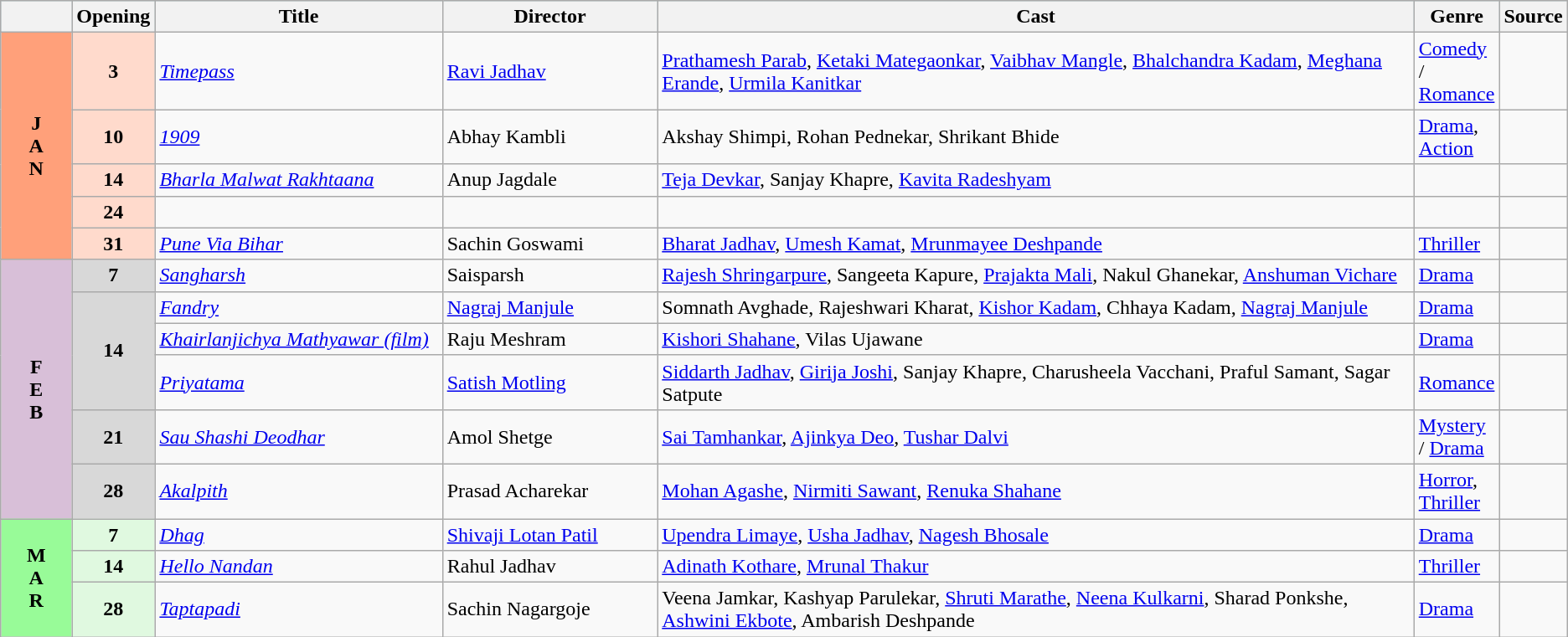<table class="wikitable">
<tr style="background:#b0e0e6; text-align:center;">
<th style="width:5%;2"></th>
<th><strong>Opening</strong></th>
<th style="width:20%;"><strong>Title</strong></th>
<th style="width:15%;"><strong>Director</strong></th>
<th style="width:55%;"><strong>Cast</strong></th>
<th style="width:5%;"><strong>Genre</strong></th>
<th style="width:5%;"><strong>Source</strong></th>
</tr>
<tr>
<td rowspan="5" style="text-align:center; background:#ffa07a;"><strong>J<br>A<br>N</strong></td>
<td rowspan="1" style="text-align:center; background:#ffdacc;"><strong>3</strong></td>
<td><em><a href='#'>Timepass</a></em></td>
<td><a href='#'>Ravi Jadhav</a></td>
<td><a href='#'>Prathamesh Parab</a>, <a href='#'>Ketaki Mategaonkar</a>, <a href='#'>Vaibhav Mangle</a>, <a href='#'>Bhalchandra Kadam</a>, <a href='#'>Meghana Erande</a>, <a href='#'>Urmila Kanitkar</a></td>
<td><a href='#'>Comedy</a> / <a href='#'>Romance</a></td>
<td></td>
</tr>
<tr>
<td rowspan="1" style="text-align:center; background:#ffdacc;"><strong>10</strong></td>
<td><em><a href='#'>1909</a></em></td>
<td>Abhay Kambli</td>
<td>Akshay Shimpi, Rohan Pednekar, Shrikant Bhide</td>
<td><a href='#'>Drama</a>, <a href='#'>Action</a></td>
<td></td>
</tr>
<tr>
<td rowspan="1" style="text-align:center; background:#ffdacc;"><strong>14</strong></td>
<td><em><a href='#'>Bharla Malwat Rakhtaana</a></em></td>
<td>Anup Jagdale</td>
<td><a href='#'>Teja Devkar</a>, Sanjay Khapre, <a href='#'>Kavita Radeshyam</a></td>
<td></td>
<td></td>
</tr>
<tr>
<td rowspan="1" style="text-align:center; background:#ffdacc;"><strong>24</strong></td>
<td></td>
<td></td>
<td></td>
<td></td>
<td></td>
</tr>
<tr>
<td rowspan="1" style="text-align:center; background:#ffdacc;"><strong>31</strong></td>
<td><em><a href='#'>Pune Via Bihar</a></em></td>
<td>Sachin Goswami</td>
<td><a href='#'>Bharat Jadhav</a>, <a href='#'>Umesh Kamat</a>, <a href='#'>Mrunmayee Deshpande</a></td>
<td><a href='#'>Thriller</a></td>
<td></td>
</tr>
<tr>
<td rowspan="6" style="text-align:center; background:thistle;"><strong>F<br>E<br>B</strong></td>
<td rowspan="1" style="text-align:center; background:#d8d8d8;"><strong>7</strong></td>
<td><em><a href='#'>Sangharsh</a></em></td>
<td>Saisparsh</td>
<td><a href='#'>Rajesh Shringarpure</a>, Sangeeta Kapure, <a href='#'>Prajakta Mali</a>, Nakul Ghanekar, <a href='#'>Anshuman Vichare</a></td>
<td><a href='#'>Drama</a></td>
<td></td>
</tr>
<tr>
<td rowspan="3" style="text-align:center; background:#d8d8d8;"><strong>14</strong></td>
<td><em><a href='#'>Fandry</a></em></td>
<td><a href='#'>Nagraj Manjule</a></td>
<td>Somnath Avghade, Rajeshwari Kharat, <a href='#'>Kishor Kadam</a>, Chhaya Kadam, <a href='#'>Nagraj Manjule</a></td>
<td><a href='#'>Drama</a></td>
<td></td>
</tr>
<tr>
<td><em><a href='#'>Khairlanjichya Mathyawar (film)</a></em></td>
<td>Raju Meshram</td>
<td><a href='#'>Kishori Shahane</a>, Vilas Ujawane</td>
<td><a href='#'>Drama</a></td>
<td></td>
</tr>
<tr>
<td><em><a href='#'>Priyatama</a></em></td>
<td><a href='#'>Satish Motling</a></td>
<td><a href='#'>Siddarth Jadhav</a>, <a href='#'>Girija Joshi</a>, Sanjay Khapre, Charusheela Vacchani, Praful Samant, Sagar Satpute</td>
<td><a href='#'>Romance</a></td>
<td></td>
</tr>
<tr>
<td rowspan="1" style="text-align:center; background:#d8d8d8;"><strong>21</strong></td>
<td><em><a href='#'>Sau Shashi Deodhar</a></em></td>
<td>Amol Shetge</td>
<td><a href='#'>Sai Tamhankar</a>, <a href='#'>Ajinkya Deo</a>, <a href='#'>Tushar Dalvi</a></td>
<td><a href='#'>Mystery</a> / <a href='#'>Drama</a></td>
<td></td>
</tr>
<tr>
<td rowspan="1" style="text-align:center; background:#d8d8d8;"><strong>28</strong></td>
<td><em><a href='#'>Akalpith</a></em></td>
<td>Prasad Acharekar</td>
<td><a href='#'>Mohan Agashe</a>, <a href='#'>Nirmiti Sawant</a>, <a href='#'>Renuka Shahane</a></td>
<td><a href='#'>Horror</a>, <a href='#'>Thriller</a></td>
<td></td>
</tr>
<tr>
<td rowspan="3" style="text-align:center;  background:#98fb98;"><strong>M<br>A<br>R</strong></td>
<td rowspan="1" style="text-align:center; background:#e0f9e0;"><strong>7</strong></td>
<td><em><a href='#'>Dhag</a></em></td>
<td><a href='#'>Shivaji Lotan Patil</a></td>
<td><a href='#'>Upendra Limaye</a>, <a href='#'>Usha Jadhav</a>, <a href='#'>Nagesh Bhosale</a></td>
<td><a href='#'>Drama</a></td>
<td></td>
</tr>
<tr>
<td rowspan="1" style="text-align:center; background:#e0f9e0;"><strong>14</strong></td>
<td><em><a href='#'>Hello Nandan</a></em></td>
<td>Rahul Jadhav</td>
<td><a href='#'>Adinath Kothare</a>, <a href='#'>Mrunal Thakur</a></td>
<td><a href='#'>Thriller</a></td>
<td></td>
</tr>
<tr>
<td rowspan="1" style="text-align:center; background:#e0f9e0;"><strong>28</strong></td>
<td><em><a href='#'>Taptapadi</a></em></td>
<td>Sachin Nagargoje</td>
<td>Veena Jamkar, Kashyap Parulekar, <a href='#'>Shruti Marathe</a>, <a href='#'>Neena Kulkarni</a>, Sharad Ponkshe, <a href='#'>Ashwini Ekbote</a>, Ambarish Deshpande</td>
<td><a href='#'>Drama</a></td>
<td></td>
</tr>
</table>
